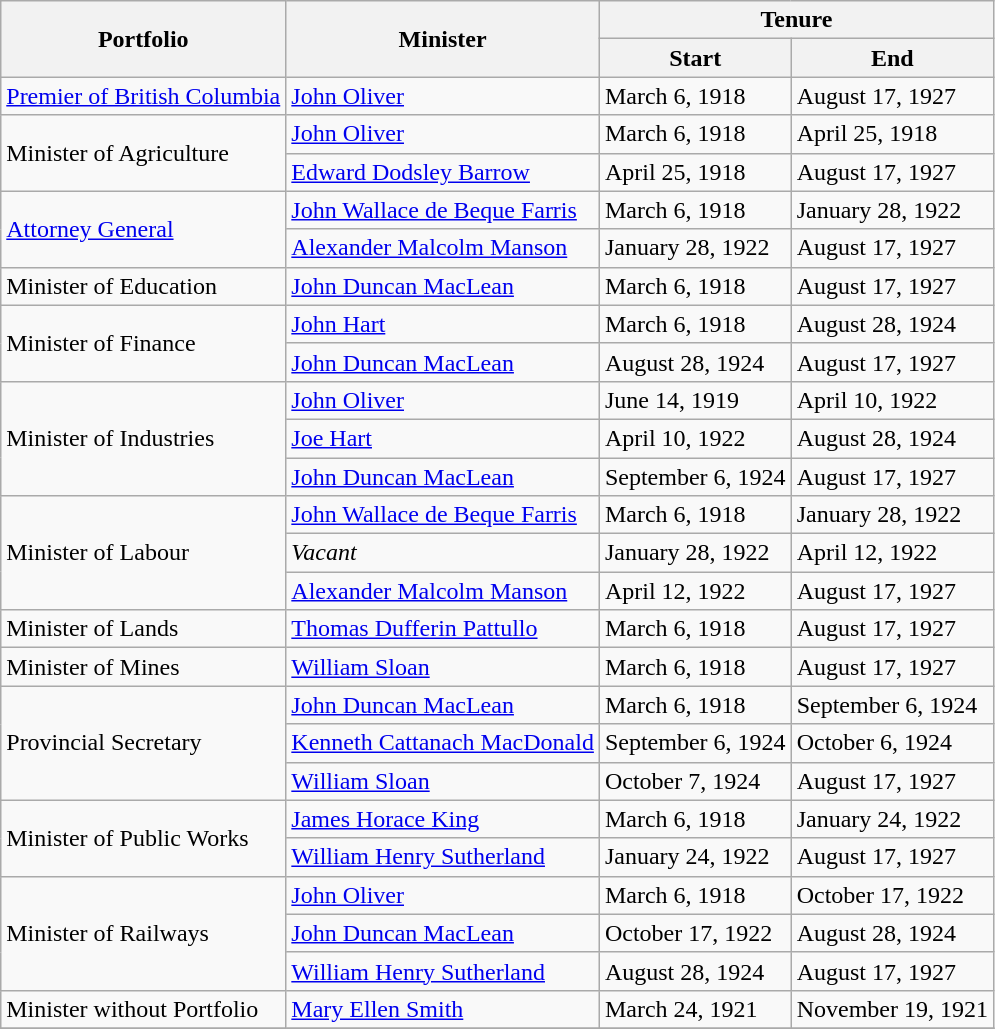<table class="wikitable">
<tr>
<th colspan="1" rowspan="2">Portfolio</th>
<th rowspan="2">Minister</th>
<th colspan="2">Tenure</th>
</tr>
<tr>
<th>Start</th>
<th>End</th>
</tr>
<tr>
<td><a href='#'>Premier of British Columbia</a></td>
<td><a href='#'>John Oliver</a></td>
<td>March 6, 1918</td>
<td>August 17, 1927</td>
</tr>
<tr>
<td rowspan="2">Minister of Agriculture</td>
<td><a href='#'>John Oliver</a></td>
<td>March 6, 1918</td>
<td>April 25, 1918</td>
</tr>
<tr>
<td><a href='#'>Edward Dodsley Barrow</a></td>
<td>April 25, 1918</td>
<td>August 17, 1927</td>
</tr>
<tr>
<td rowspan="2"><a href='#'>Attorney General</a></td>
<td><a href='#'>John Wallace de Beque Farris</a></td>
<td>March 6, 1918</td>
<td>January 28, 1922</td>
</tr>
<tr>
<td><a href='#'>Alexander Malcolm Manson</a></td>
<td>January 28, 1922</td>
<td>August 17, 1927</td>
</tr>
<tr>
<td>Minister of Education</td>
<td><a href='#'>John Duncan MacLean</a></td>
<td>March 6, 1918</td>
<td>August 17, 1927</td>
</tr>
<tr>
<td rowspan="2">Minister of Finance</td>
<td><a href='#'>John Hart</a></td>
<td>March 6, 1918</td>
<td>August 28, 1924</td>
</tr>
<tr>
<td><a href='#'>John Duncan MacLean</a></td>
<td>August 28, 1924</td>
<td>August 17, 1927</td>
</tr>
<tr>
<td rowspan="3">Minister of Industries</td>
<td><a href='#'>John Oliver</a></td>
<td>June 14, 1919</td>
<td>April 10, 1922</td>
</tr>
<tr>
<td><a href='#'>Joe Hart</a></td>
<td>April 10, 1922</td>
<td>August 28, 1924</td>
</tr>
<tr>
<td><a href='#'>John Duncan MacLean</a></td>
<td>September 6, 1924</td>
<td>August 17, 1927</td>
</tr>
<tr>
<td rowspan="3">Minister of Labour</td>
<td><a href='#'>John Wallace de Beque Farris</a></td>
<td>March 6, 1918</td>
<td>January 28, 1922</td>
</tr>
<tr>
<td><em>Vacant</em></td>
<td>January 28, 1922</td>
<td>April 12, 1922</td>
</tr>
<tr>
<td><a href='#'>Alexander Malcolm Manson</a></td>
<td>April 12, 1922</td>
<td>August 17, 1927</td>
</tr>
<tr>
<td>Minister of Lands</td>
<td><a href='#'>Thomas Dufferin Pattullo</a></td>
<td>March 6, 1918</td>
<td>August 17, 1927</td>
</tr>
<tr>
<td>Minister of Mines</td>
<td><a href='#'>William Sloan</a></td>
<td>March 6, 1918</td>
<td>August 17, 1927</td>
</tr>
<tr>
<td rowspan="3">Provincial Secretary</td>
<td><a href='#'>John Duncan MacLean</a></td>
<td>March 6, 1918</td>
<td>September 6, 1924</td>
</tr>
<tr>
<td><a href='#'>Kenneth Cattanach MacDonald</a></td>
<td>September 6, 1924</td>
<td>October 6, 1924</td>
</tr>
<tr>
<td><a href='#'>William Sloan</a></td>
<td>October 7, 1924</td>
<td>August 17, 1927</td>
</tr>
<tr>
<td rowspan="2">Minister of Public Works</td>
<td><a href='#'>James Horace King</a></td>
<td>March 6, 1918</td>
<td>January 24, 1922</td>
</tr>
<tr>
<td><a href='#'>William Henry Sutherland</a></td>
<td>January 24, 1922</td>
<td>August 17, 1927</td>
</tr>
<tr>
<td rowspan="3">Minister of Railways</td>
<td><a href='#'>John Oliver</a></td>
<td>March 6, 1918</td>
<td>October 17, 1922</td>
</tr>
<tr>
<td><a href='#'>John Duncan MacLean</a></td>
<td>October 17, 1922</td>
<td>August 28, 1924</td>
</tr>
<tr>
<td><a href='#'>William Henry Sutherland</a></td>
<td>August 28, 1924</td>
<td>August 17, 1927</td>
</tr>
<tr>
<td>Minister without Portfolio</td>
<td><a href='#'>Mary Ellen Smith</a></td>
<td>March 24, 1921</td>
<td>November 19, 1921</td>
</tr>
<tr>
</tr>
</table>
